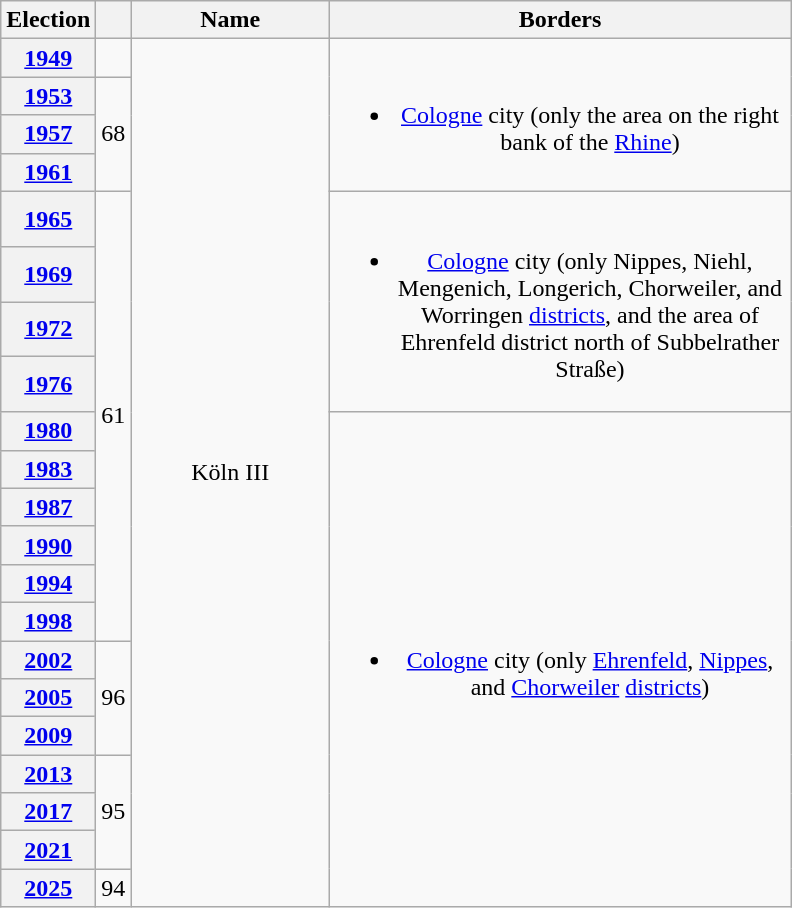<table class=wikitable style="text-align:center">
<tr>
<th>Election</th>
<th></th>
<th width=125px>Name</th>
<th width=300px>Borders</th>
</tr>
<tr>
<th><a href='#'>1949</a></th>
<td></td>
<td rowspan=21>Köln III</td>
<td rowspan=4><br><ul><li><a href='#'>Cologne</a> city (only the area on the right bank of the <a href='#'>Rhine</a>)</li></ul></td>
</tr>
<tr>
<th><a href='#'>1953</a></th>
<td rowspan=3>68</td>
</tr>
<tr>
<th><a href='#'>1957</a></th>
</tr>
<tr>
<th><a href='#'>1961</a></th>
</tr>
<tr>
<th><a href='#'>1965</a></th>
<td rowspan=10>61</td>
<td rowspan=4><br><ul><li><a href='#'>Cologne</a> city (only Nippes, Niehl, Mengenich, Longerich, Chorweiler, and Worringen <a href='#'>districts</a>, and the area of Ehrenfeld district north of Subbelrather Straße)</li></ul></td>
</tr>
<tr>
<th><a href='#'>1969</a></th>
</tr>
<tr>
<th><a href='#'>1972</a></th>
</tr>
<tr>
<th><a href='#'>1976</a></th>
</tr>
<tr>
<th><a href='#'>1980</a></th>
<td rowspan=13><br><ul><li><a href='#'>Cologne</a> city (only <a href='#'>Ehrenfeld</a>, <a href='#'>Nippes</a>, and <a href='#'>Chorweiler</a> <a href='#'>districts</a>)</li></ul></td>
</tr>
<tr>
<th><a href='#'>1983</a></th>
</tr>
<tr>
<th><a href='#'>1987</a></th>
</tr>
<tr>
<th><a href='#'>1990</a></th>
</tr>
<tr>
<th><a href='#'>1994</a></th>
</tr>
<tr>
<th><a href='#'>1998</a></th>
</tr>
<tr>
<th><a href='#'>2002</a></th>
<td rowspan=3>96</td>
</tr>
<tr>
<th><a href='#'>2005</a></th>
</tr>
<tr>
<th><a href='#'>2009</a></th>
</tr>
<tr>
<th><a href='#'>2013</a></th>
<td rowspan=3>95</td>
</tr>
<tr>
<th><a href='#'>2017</a></th>
</tr>
<tr>
<th><a href='#'>2021</a></th>
</tr>
<tr>
<th><a href='#'>2025</a></th>
<td>94</td>
</tr>
</table>
